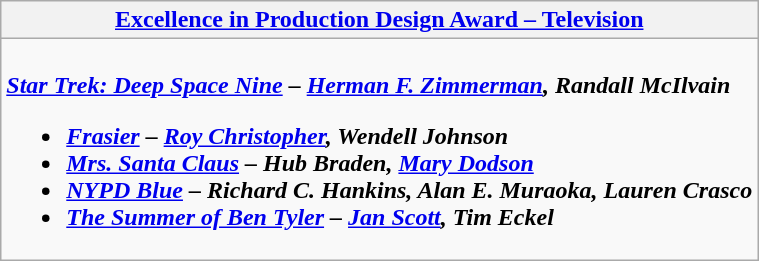<table class=wikitable style="width=100%">
<tr>
<th style="width=50%"><a href='#'>Excellence in Production Design Award – Television</a></th>
</tr>
<tr>
<td valign="top"><br><strong><em><a href='#'>Star Trek: Deep Space Nine</a><em> – <a href='#'>Herman F. Zimmerman</a>, Randall McIlvain<strong><ul><li></em><a href='#'>Frasier</a><em> – <a href='#'>Roy Christopher</a>, Wendell Johnson</li><li></em><a href='#'>Mrs. Santa Claus</a><em> – Hub Braden, <a href='#'>Mary Dodson</a></li><li></em><a href='#'>NYPD Blue</a><em> – Richard C. Hankins, Alan E. Muraoka, Lauren Crasco</li><li></em><a href='#'>The Summer of Ben Tyler</a><em> – <a href='#'>Jan Scott</a>, Tim Eckel</li></ul></td>
</tr>
</table>
